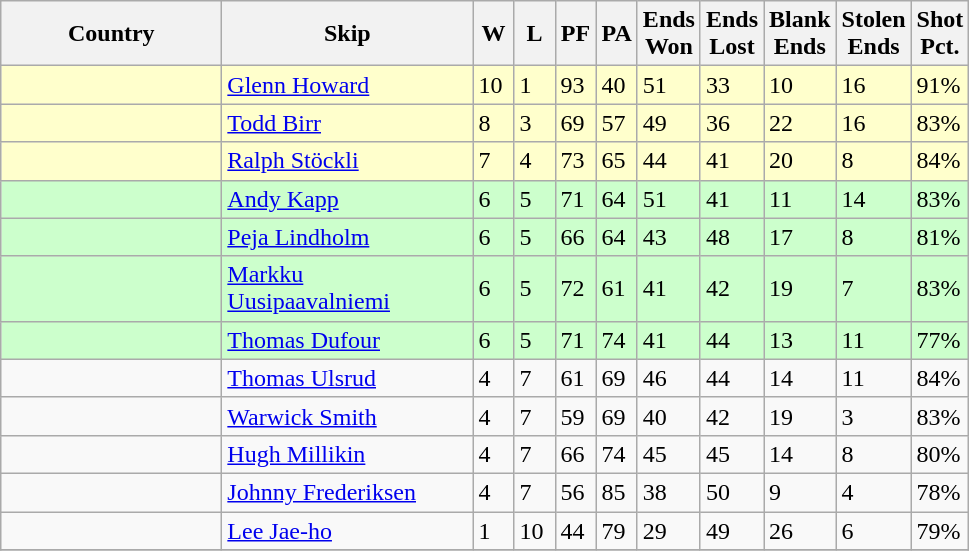<table class="wikitable">
<tr>
<th bgcolor="#efefef" width="140">Country</th>
<th bgcolor="#efefef" width="160">Skip</th>
<th bgcolor="#efefef" width="20">W</th>
<th bgcolor="#efefef" width="20">L</th>
<th bgcolor="#efefef" width="20">PF</th>
<th bgcolor="#efefef" width="20">PA</th>
<th bgcolor="#efefef" width="20">Ends <br> Won</th>
<th bgcolor="#efefef" width="20">Ends <br> Lost</th>
<th bgcolor="#efefef" width="20">Blank <br> Ends</th>
<th bgcolor="#efefef" width="20">Stolen <br> Ends</th>
<th bgcolor="#efefef" width="20">Shot <br> Pct.</th>
</tr>
<tr bgcolor="#ffffcc">
<td></td>
<td><a href='#'>Glenn Howard</a></td>
<td>10</td>
<td>1</td>
<td>93</td>
<td>40</td>
<td>51</td>
<td>33</td>
<td>10</td>
<td>16</td>
<td>91%</td>
</tr>
<tr bgcolor="#ffffcc">
<td></td>
<td><a href='#'>Todd Birr</a></td>
<td>8</td>
<td>3</td>
<td>69</td>
<td>57</td>
<td>49</td>
<td>36</td>
<td>22</td>
<td>16</td>
<td>83%</td>
</tr>
<tr bgcolor="#ffffcc">
<td></td>
<td><a href='#'>Ralph Stöckli</a></td>
<td>7</td>
<td>4</td>
<td>73</td>
<td>65</td>
<td>44</td>
<td>41</td>
<td>20</td>
<td>8</td>
<td>84%</td>
</tr>
<tr bgcolor="#ccffcc">
<td></td>
<td><a href='#'>Andy Kapp</a></td>
<td>6</td>
<td>5</td>
<td>71</td>
<td>64</td>
<td>51</td>
<td>41</td>
<td>11</td>
<td>14</td>
<td>83%</td>
</tr>
<tr bgcolor="#ccffcc">
<td></td>
<td><a href='#'>Peja Lindholm</a></td>
<td>6</td>
<td>5</td>
<td>66</td>
<td>64</td>
<td>43</td>
<td>48</td>
<td>17</td>
<td>8</td>
<td>81%</td>
</tr>
<tr bgcolor="#ccffcc">
<td></td>
<td><a href='#'>Markku Uusipaavalniemi</a></td>
<td>6</td>
<td>5</td>
<td>72</td>
<td>61</td>
<td>41</td>
<td>42</td>
<td>19</td>
<td>7</td>
<td>83%</td>
</tr>
<tr bgcolor="#ccffcc">
<td></td>
<td><a href='#'>Thomas Dufour</a></td>
<td>6</td>
<td>5</td>
<td>71</td>
<td>74</td>
<td>41</td>
<td>44</td>
<td>13</td>
<td>11</td>
<td>77%</td>
</tr>
<tr>
<td></td>
<td><a href='#'>Thomas Ulsrud</a></td>
<td>4</td>
<td>7</td>
<td>61</td>
<td>69</td>
<td>46</td>
<td>44</td>
<td>14</td>
<td>11</td>
<td>84%</td>
</tr>
<tr>
<td></td>
<td><a href='#'>Warwick Smith</a></td>
<td>4</td>
<td>7</td>
<td>59</td>
<td>69</td>
<td>40</td>
<td>42</td>
<td>19</td>
<td>3</td>
<td>83%</td>
</tr>
<tr>
<td></td>
<td><a href='#'>Hugh Millikin</a></td>
<td>4</td>
<td>7</td>
<td>66</td>
<td>74</td>
<td>45</td>
<td>45</td>
<td>14</td>
<td>8</td>
<td>80%</td>
</tr>
<tr>
<td></td>
<td><a href='#'>Johnny Frederiksen</a></td>
<td>4</td>
<td>7</td>
<td>56</td>
<td>85</td>
<td>38</td>
<td>50</td>
<td>9</td>
<td>4</td>
<td>78%</td>
</tr>
<tr>
<td></td>
<td><a href='#'>Lee Jae-ho</a></td>
<td>1</td>
<td>10</td>
<td>44</td>
<td>79</td>
<td>29</td>
<td>49</td>
<td>26</td>
<td>6</td>
<td>79%</td>
</tr>
<tr>
</tr>
</table>
